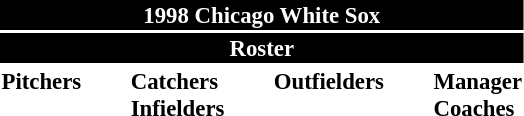<table class="toccolours" style="font-size: 95%;">
<tr>
<th colspan="10" style="background-color: black; color: #FFFFFF; text-align: center;">1998 Chicago White Sox</th>
</tr>
<tr>
<td colspan="10" style="background-color:black; color: white; text-align: center;"><strong>Roster</strong></td>
</tr>
<tr>
<td valign="top"><strong>Pitchers</strong><br>


















</td>
<td width="25px"></td>
<td valign="top"><strong>Catchers</strong><br>



<strong>Infielders</strong>







</td>
<td width="25px"></td>
<td valign="top"><strong>Outfielders</strong><br>





</td>
<td width="25px"></td>
<td valign="top"><strong>Manager</strong><br>
<strong>Coaches</strong>
 

 

 

</td>
</tr>
</table>
